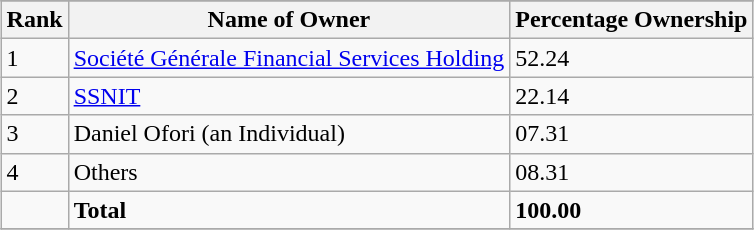<table class="wikitable sortable" style="margin-left:auto;margin-right:auto">
<tr>
</tr>
<tr>
<th style="width:2em;">Rank</th>
<th>Name of Owner</th>
<th>Percentage Ownership</th>
</tr>
<tr>
<td>1</td>
<td><a href='#'>Société Générale Financial Services Holding</a></td>
<td>52.24</td>
</tr>
<tr>
<td>2</td>
<td><a href='#'>SSNIT</a></td>
<td>22.14</td>
</tr>
<tr>
<td>3</td>
<td>Daniel Ofori (an Individual)</td>
<td>07.31</td>
</tr>
<tr>
<td>4</td>
<td>Others</td>
<td>08.31</td>
</tr>
<tr>
<td></td>
<td><strong>Total</strong></td>
<td><strong>100.00</strong></td>
</tr>
<tr>
</tr>
</table>
